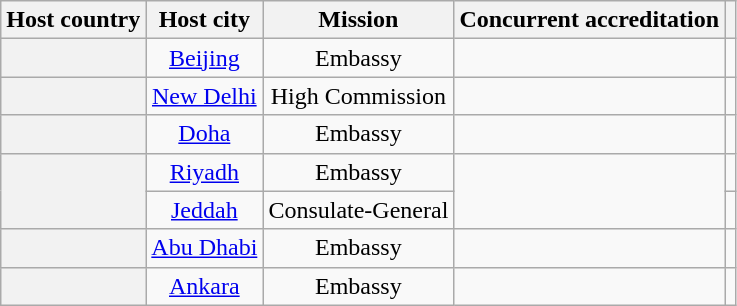<table class="wikitable plainrowheaders" style="text-align:center;">
<tr>
<th scope="col">Host country</th>
<th scope="col">Host city</th>
<th scope="col">Mission</th>
<th scope="col">Concurrent accreditation</th>
<th scope="col"></th>
</tr>
<tr>
<th scope="row"></th>
<td><a href='#'>Beijing</a></td>
<td>Embassy</td>
<td></td>
<td></td>
</tr>
<tr>
<th scope="row"></th>
<td><a href='#'>New Delhi</a></td>
<td>High Commission</td>
<td></td>
<td></td>
</tr>
<tr>
<th scope="row"></th>
<td><a href='#'>Doha</a></td>
<td>Embassy</td>
<td></td>
<td></td>
</tr>
<tr>
<th scope="row" rowspan="2"></th>
<td><a href='#'>Riyadh</a></td>
<td>Embassy</td>
<td rowspan="2"></td>
<td></td>
</tr>
<tr>
<td><a href='#'>Jeddah</a></td>
<td>Consulate-General</td>
<td></td>
</tr>
<tr>
<th scope="row"></th>
<td><a href='#'>Abu Dhabi</a></td>
<td>Embassy</td>
<td></td>
<td></td>
</tr>
<tr>
<th scope="row"></th>
<td><a href='#'>Ankara</a></td>
<td>Embassy</td>
<td></td>
<td></td>
</tr>
</table>
